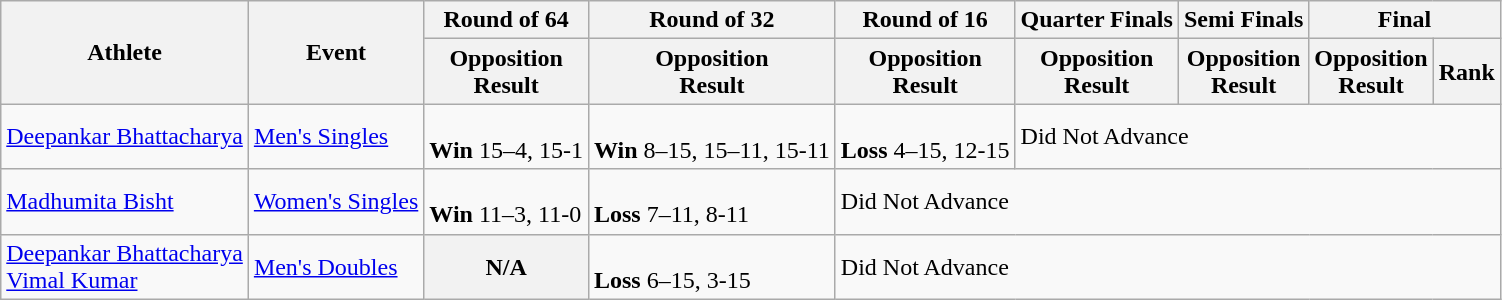<table class="wikitable">
<tr>
<th rowspan="2">Athlete</th>
<th rowspan="2">Event</th>
<th>Round of 64</th>
<th>Round of 32</th>
<th>Round of 16</th>
<th>Quarter Finals</th>
<th>Semi Finals</th>
<th colspan="2">Final</th>
</tr>
<tr>
<th>Opposition<br>Result</th>
<th>Opposition<br>Result</th>
<th>Opposition<br>Result</th>
<th>Opposition<br>Result</th>
<th>Opposition<br>Result</th>
<th>Opposition<br>Result</th>
<th>Rank</th>
</tr>
<tr>
<td><a href='#'>Deepankar Bhattacharya</a></td>
<td><a href='#'>Men's Singles</a></td>
<td><br><strong>Win</strong> 15–4, 15-1</td>
<td><br><strong>Win</strong> 8–15, 15–11, 15-11</td>
<td><br><strong>Loss</strong> 4–15, 12-15</td>
<td colspan="4">Did Not Advance</td>
</tr>
<tr>
<td><a href='#'>Madhumita Bisht</a></td>
<td><a href='#'>Women's Singles</a></td>
<td><br><strong>Win</strong> 11–3, 11-0</td>
<td><br><strong>Loss</strong> 7–11, 8-11</td>
<td colspan="5">Did Not Advance</td>
</tr>
<tr>
<td><a href='#'>Deepankar Bhattacharya</a><br><a href='#'>Vimal Kumar</a></td>
<td><a href='#'>Men's Doubles</a></td>
<th>N/A</th>
<td><br><strong>Loss</strong> 6–15, 3-15</td>
<td colspan="5">Did Not Advance</td>
</tr>
</table>
